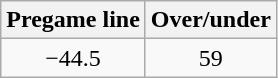<table class="wikitable" style="margin-left: auto; margin-right: auto; border: none; display: inline-table;">
<tr style="text-align:center">
<th style=>Pregame line</th>
<th style=>Over/under</th>
</tr>
<tr style="text-align:center">
<td>−44.5</td>
<td>59</td>
</tr>
</table>
